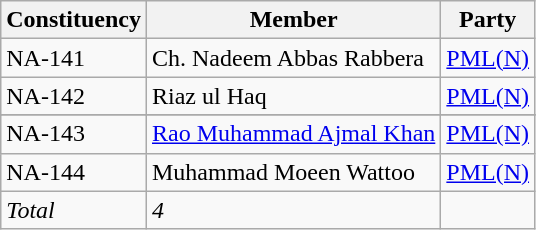<table class="wikitable">
<tr>
<th>Constituency</th>
<th>Member</th>
<th>Party</th>
</tr>
<tr>
<td>NA-141</td>
<td>Ch. Nadeem Abbas Rabbera</td>
<td><a href='#'>PML(N)</a></td>
</tr>
<tr>
<td>NA-142</td>
<td>Riaz ul Haq</td>
<td><a href='#'>PML(N)</a></td>
</tr>
<tr>
</tr>
<tr>
<td>NA-143</td>
<td><a href='#'>Rao Muhammad Ajmal Khan</a></td>
<td><a href='#'>PML(N)</a></td>
</tr>
<tr>
<td>NA-144</td>
<td>Muhammad Moeen Wattoo</td>
<td><a href='#'>PML(N)</a></td>
</tr>
<tr>
<td><em>Total</em></td>
<td><em>4</em></td>
<td></td>
</tr>
</table>
